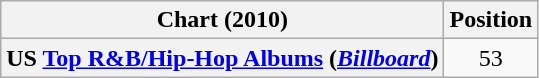<table class="wikitable sortable plainrowheaders" style="text-align:center">
<tr>
<th>Chart (2010)</th>
<th>Position</th>
</tr>
<tr>
<th scope="row">US <a href='#'>Top R&B/Hip-Hop Albums</a> (<em><a href='#'>Billboard</a></em>)</th>
<td style="text-align:center;">53</td>
</tr>
</table>
